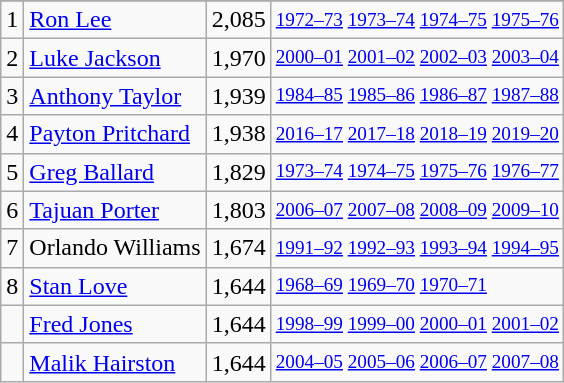<table class="wikitable">
<tr>
</tr>
<tr>
<td>1</td>
<td><a href='#'>Ron Lee</a></td>
<td>2,085</td>
<td style="font-size:80%;"><a href='#'>1972–73</a> <a href='#'>1973–74</a> <a href='#'>1974–75</a> <a href='#'>1975–76</a></td>
</tr>
<tr>
<td>2</td>
<td><a href='#'>Luke Jackson</a></td>
<td>1,970</td>
<td style="font-size:80%;"><a href='#'>2000–01</a> <a href='#'>2001–02</a> <a href='#'>2002–03</a> <a href='#'>2003–04</a></td>
</tr>
<tr>
<td>3</td>
<td><a href='#'>Anthony Taylor</a></td>
<td>1,939</td>
<td style="font-size:80%;"><a href='#'>1984–85</a> <a href='#'>1985–86</a> <a href='#'>1986–87</a> <a href='#'>1987–88</a></td>
</tr>
<tr>
<td>4</td>
<td><a href='#'>Payton Pritchard</a></td>
<td>1,938</td>
<td style="font-size:80%;"><a href='#'>2016–17</a> <a href='#'>2017–18</a> <a href='#'>2018–19</a> <a href='#'>2019–20</a></td>
</tr>
<tr>
<td>5</td>
<td><a href='#'>Greg Ballard</a></td>
<td>1,829</td>
<td style="font-size:80%;"><a href='#'>1973–74</a> <a href='#'>1974–75</a> <a href='#'>1975–76</a> <a href='#'>1976–77</a></td>
</tr>
<tr>
<td>6</td>
<td><a href='#'>Tajuan Porter</a></td>
<td>1,803</td>
<td style="font-size:80%;"><a href='#'>2006–07</a> <a href='#'>2007–08</a> <a href='#'>2008–09</a> <a href='#'>2009–10</a></td>
</tr>
<tr>
<td>7</td>
<td>Orlando Williams</td>
<td>1,674</td>
<td style="font-size:80%;"><a href='#'>1991–92</a> <a href='#'>1992–93</a> <a href='#'>1993–94</a> <a href='#'>1994–95</a></td>
</tr>
<tr>
<td>8</td>
<td><a href='#'>Stan Love</a></td>
<td>1,644</td>
<td style="font-size:80%;"><a href='#'>1968–69</a> <a href='#'>1969–70</a> <a href='#'>1970–71</a></td>
</tr>
<tr>
<td></td>
<td><a href='#'>Fred Jones</a></td>
<td>1,644</td>
<td style="font-size:80%;"><a href='#'>1998–99</a> <a href='#'>1999–00</a> <a href='#'>2000–01</a> <a href='#'>2001–02</a></td>
</tr>
<tr>
<td></td>
<td><a href='#'>Malik Hairston</a></td>
<td>1,644</td>
<td style="font-size:80%;"><a href='#'>2004–05</a> <a href='#'>2005–06</a> <a href='#'>2006–07</a> <a href='#'>2007–08</a></td>
</tr>
</table>
